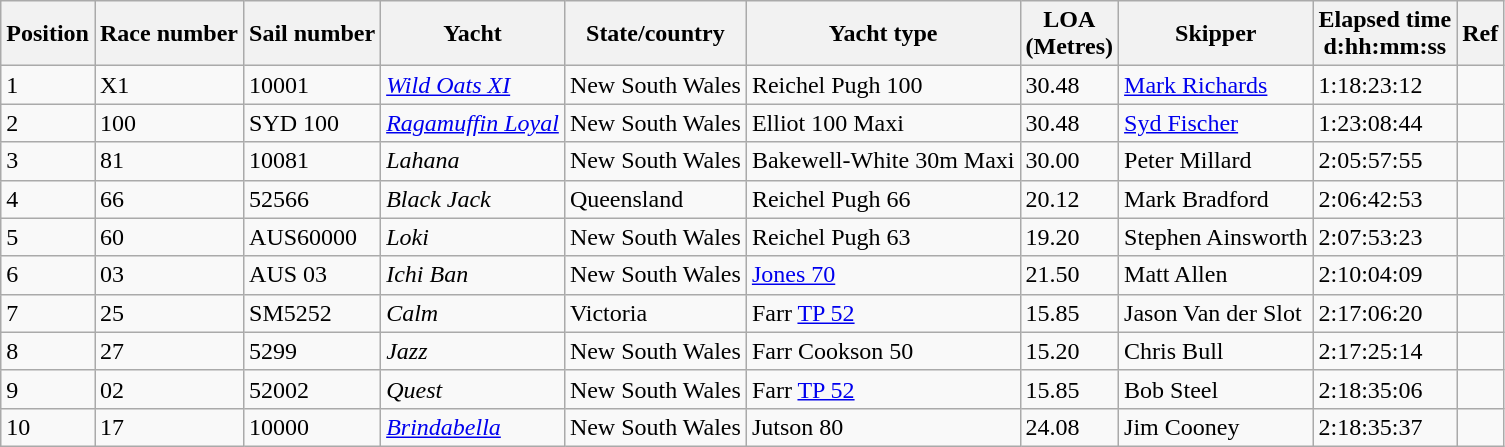<table class="wikitable">
<tr>
<th>Position</th>
<th>Race number</th>
<th>Sail number</th>
<th>Yacht</th>
<th>State/country</th>
<th>Yacht type</th>
<th>LOA <br>(Metres)</th>
<th>Skipper</th>
<th>Elapsed time <br>d:hh:mm:ss</th>
<th>Ref</th>
</tr>
<tr>
<td>1</td>
<td>X1</td>
<td>10001</td>
<td><em><a href='#'>Wild Oats XI</a></em></td>
<td> New South Wales</td>
<td>Reichel Pugh 100</td>
<td>30.48</td>
<td><a href='#'>Mark Richards</a></td>
<td>1:18:23:12</td>
<td></td>
</tr>
<tr>
<td>2</td>
<td>100</td>
<td>SYD 100</td>
<td><em><a href='#'>Ragamuffin Loyal</a></em></td>
<td> New South Wales</td>
<td>Elliot 100 Maxi</td>
<td>30.48</td>
<td><a href='#'>Syd Fischer</a></td>
<td>1:23:08:44</td>
<td></td>
</tr>
<tr>
<td>3</td>
<td>81</td>
<td>10081</td>
<td><em>Lahana</em></td>
<td> New South Wales</td>
<td>Bakewell-White 30m Maxi</td>
<td>30.00</td>
<td>Peter Millard</td>
<td>2:05:57:55</td>
<td></td>
</tr>
<tr>
<td>4</td>
<td>66</td>
<td>52566</td>
<td><em>Black Jack</em></td>
<td> Queensland</td>
<td>Reichel Pugh 66</td>
<td>20.12</td>
<td>Mark Bradford</td>
<td>2:06:42:53</td>
<td></td>
</tr>
<tr>
<td>5</td>
<td>60</td>
<td>AUS60000</td>
<td><em>Loki</em></td>
<td> New South Wales</td>
<td>Reichel Pugh 63</td>
<td>19.20</td>
<td>Stephen Ainsworth</td>
<td>2:07:53:23</td>
<td></td>
</tr>
<tr>
<td>6</td>
<td>03</td>
<td>AUS 03</td>
<td><em>Ichi Ban</em></td>
<td> New South Wales</td>
<td><a href='#'>Jones 70</a></td>
<td>21.50</td>
<td>Matt Allen</td>
<td>2:10:04:09</td>
<td></td>
</tr>
<tr>
<td>7</td>
<td>25</td>
<td>SM5252</td>
<td><em>Calm</em></td>
<td> Victoria</td>
<td>Farr <a href='#'>TP 52</a></td>
<td>15.85</td>
<td>Jason Van der Slot</td>
<td>2:17:06:20</td>
<td></td>
</tr>
<tr>
<td>8</td>
<td>27</td>
<td>5299</td>
<td><em>Jazz</em></td>
<td> New South Wales</td>
<td>Farr Cookson 50</td>
<td>15.20</td>
<td>Chris Bull</td>
<td>2:17:25:14</td>
<td></td>
</tr>
<tr>
<td>9</td>
<td>02</td>
<td>52002</td>
<td><em>Quest</em></td>
<td> New South Wales</td>
<td>Farr <a href='#'>TP 52</a></td>
<td>15.85</td>
<td>Bob Steel</td>
<td>2:18:35:06</td>
<td></td>
</tr>
<tr>
<td>10</td>
<td>17</td>
<td>10000</td>
<td><em><a href='#'>Brindabella</a></em></td>
<td> New South Wales</td>
<td>Jutson 80</td>
<td>24.08</td>
<td>Jim Cooney</td>
<td>2:18:35:37</td>
<td></td>
</tr>
</table>
